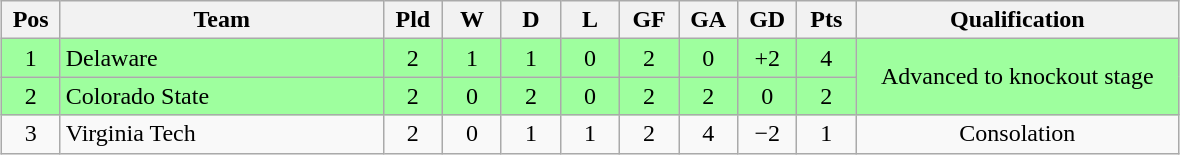<table class="wikitable" style="text-align:center; margin: 1em auto">
<tr>
<th style="width:2em">Pos</th>
<th style="width:13em">Team</th>
<th style="width:2em">Pld</th>
<th style="width:2em">W</th>
<th style="width:2em">D</th>
<th style="width:2em">L</th>
<th style="width:2em">GF</th>
<th style="width:2em">GA</th>
<th style="width:2em">GD</th>
<th style="width:2em">Pts</th>
<th style="width:13em">Qualification</th>
</tr>
<tr bgcolor="#9eff9e">
<td>1</td>
<td style="text-align:left">Delaware</td>
<td>2</td>
<td>1</td>
<td>1</td>
<td>0</td>
<td>2</td>
<td>0</td>
<td>+2</td>
<td>4</td>
<td rowspan="2">Advanced to knockout stage</td>
</tr>
<tr bgcolor="#9eff9e">
<td>2</td>
<td style="text-align:left">Colorado State</td>
<td>2</td>
<td>0</td>
<td>2</td>
<td>0</td>
<td>2</td>
<td>2</td>
<td>0</td>
<td>2</td>
</tr>
<tr>
<td>3</td>
<td style="text-align:left">Virginia Tech</td>
<td>2</td>
<td>0</td>
<td>1</td>
<td>1</td>
<td>2</td>
<td>4</td>
<td>−2</td>
<td>1</td>
<td>Consolation</td>
</tr>
</table>
